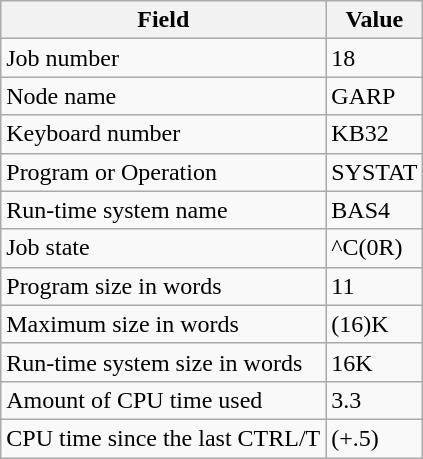<table class="wikitable">
<tr>
<th>Field</th>
<th>Value</th>
</tr>
<tr>
<td>Job number</td>
<td>18</td>
</tr>
<tr>
<td>Node name</td>
<td>GARP</td>
</tr>
<tr>
<td>Keyboard number</td>
<td>KB32</td>
</tr>
<tr>
<td>Program or Operation</td>
<td>SYSTAT</td>
</tr>
<tr>
<td>Run-time system name</td>
<td>BAS4</td>
</tr>
<tr>
<td>Job state</td>
<td>^C(0R)</td>
</tr>
<tr>
<td>Program size in words</td>
<td>11</td>
</tr>
<tr>
<td>Maximum size in words</td>
<td>(16)K</td>
</tr>
<tr>
<td>Run-time system size in words</td>
<td>16K</td>
</tr>
<tr>
<td>Amount of CPU time used</td>
<td>3.3</td>
</tr>
<tr>
<td>CPU time since the last CTRL/T</td>
<td>(+.5)</td>
</tr>
</table>
